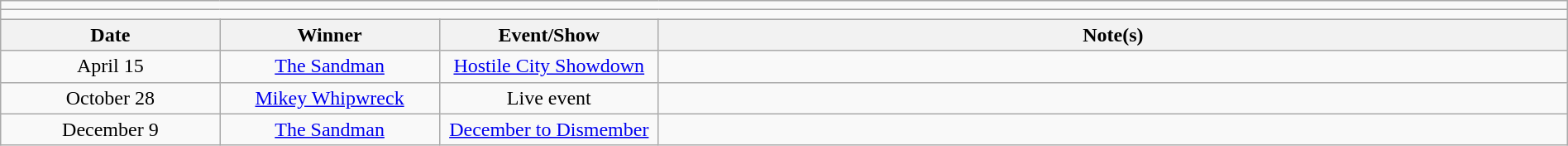<table class="wikitable" style="text-align:center; width:100%;">
<tr>
<td colspan="5"></td>
</tr>
<tr>
<td colspan="5"><strong></strong></td>
</tr>
<tr>
<th width=14%>Date</th>
<th width=14%>Winner</th>
<th width=14%>Event/Show</th>
<th width=58%>Note(s)</th>
</tr>
<tr>
<td>April 15</td>
<td><a href='#'>The Sandman</a></td>
<td><a href='#'>Hostile City Showdown</a></td>
<td align=left></td>
</tr>
<tr>
<td>October 28</td>
<td><a href='#'>Mikey Whipwreck</a></td>
<td>Live event</td>
<td align=left></td>
</tr>
<tr>
<td>December 9</td>
<td><a href='#'>The Sandman</a></td>
<td><a href='#'>December to Dismember</a></td>
<td align=left></td>
</tr>
</table>
